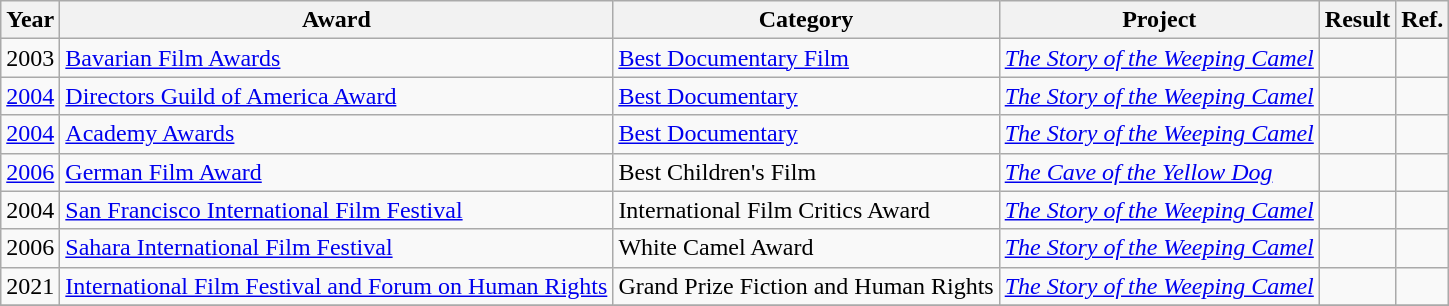<table class="wikitable">
<tr>
<th>Year</th>
<th>Award</th>
<th>Category</th>
<th>Project</th>
<th>Result</th>
<th>Ref.</th>
</tr>
<tr>
<td>2003</td>
<td><a href='#'>Bavarian Film Awards</a></td>
<td><a href='#'>Best Documentary Film</a></td>
<td><em><a href='#'>The Story of the Weeping Camel</a></em></td>
<td></td>
<td></td>
</tr>
<tr>
<td><a href='#'>2004</a></td>
<td><a href='#'>Directors Guild of America Award</a></td>
<td><a href='#'>Best Documentary</a></td>
<td><em><a href='#'>The Story of the Weeping Camel</a></em></td>
<td></td>
<td></td>
</tr>
<tr>
<td><a href='#'>2004</a></td>
<td><a href='#'>Academy Awards</a></td>
<td><a href='#'>Best Documentary</a></td>
<td><em><a href='#'>The Story of the Weeping Camel</a></em></td>
<td></td>
<td></td>
</tr>
<tr>
<td><a href='#'>2006</a></td>
<td><a href='#'>German Film Award</a></td>
<td>Best Children's Film</td>
<td><em><a href='#'>The Cave of the Yellow Dog</a></em></td>
<td></td>
<td></td>
</tr>
<tr>
<td>2004</td>
<td><a href='#'>San Francisco International Film Festival</a></td>
<td>International Film Critics Award</td>
<td><em><a href='#'>The Story of the Weeping Camel</a></em></td>
<td></td>
<td></td>
</tr>
<tr>
<td>2006</td>
<td><a href='#'>Sahara International Film Festival</a></td>
<td>White Camel Award</td>
<td><em><a href='#'>The Story of the Weeping Camel</a></em></td>
<td></td>
<td></td>
</tr>
<tr>
<td>2021</td>
<td><a href='#'>International Film Festival and Forum on Human Rights</a></td>
<td>Grand Prize Fiction and Human Rights</td>
<td><em><a href='#'>The Story of the Weeping Camel</a></em></td>
<td></td>
<td></td>
</tr>
<tr>
</tr>
</table>
